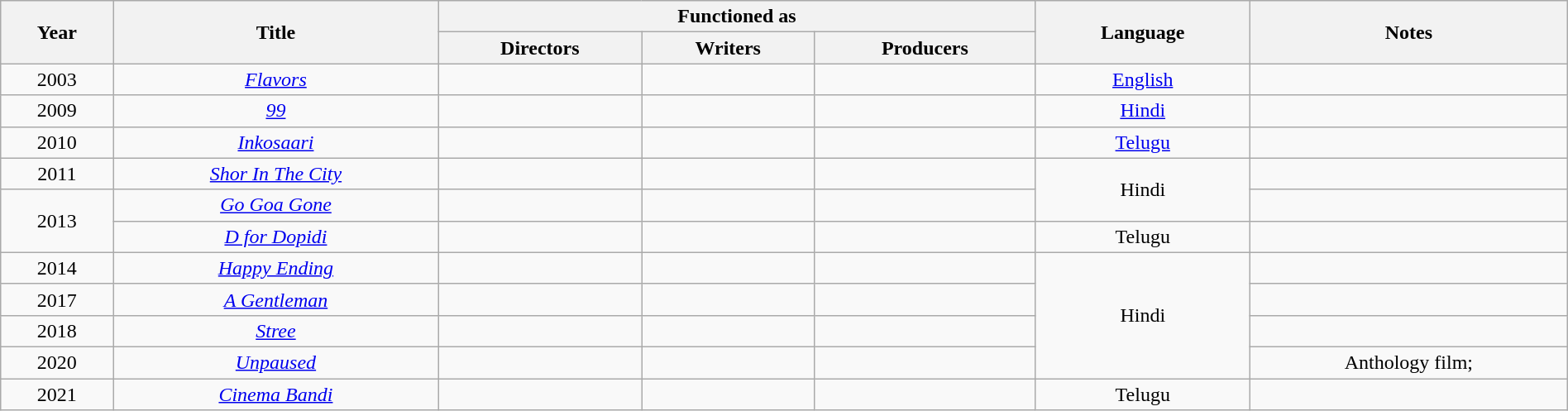<table class="wikitable"; sortable" style="width: 100%; text-align: center;">
<tr>
<th rowspan="2">Year</th>
<th rowspan="2">Title</th>
<th colspan="3">Functioned as</th>
<th rowspan="2">Language</th>
<th rowspan="2">Notes</th>
</tr>
<tr>
<th>Directors</th>
<th>Writers</th>
<th>Producers</th>
</tr>
<tr>
<td>2003</td>
<td><em><a href='#'>Flavors</a></em></td>
<td></td>
<td></td>
<td></td>
<td><a href='#'>English</a></td>
<td></td>
</tr>
<tr>
<td>2009</td>
<td><em><a href='#'>99</a></em></td>
<td></td>
<td></td>
<td></td>
<td><a href='#'>Hindi</a></td>
<td></td>
</tr>
<tr>
<td>2010</td>
<td><em><a href='#'>Inkosaari</a></em></td>
<td></td>
<td></td>
<td></td>
<td><a href='#'>Telugu</a></td>
<td></td>
</tr>
<tr>
<td>2011</td>
<td><em><a href='#'>Shor In The City</a></em></td>
<td></td>
<td></td>
<td></td>
<td rowspan="2">Hindi</td>
<td></td>
</tr>
<tr>
<td rowspan="2">2013</td>
<td><em><a href='#'>Go Goa Gone</a></em></td>
<td></td>
<td></td>
<td></td>
<td></td>
</tr>
<tr>
<td><em><a href='#'>D for Dopidi</a></em></td>
<td></td>
<td></td>
<td></td>
<td>Telugu</td>
<td></td>
</tr>
<tr>
<td>2014</td>
<td><em><a href='#'>Happy Ending</a></em></td>
<td></td>
<td></td>
<td></td>
<td rowspan="4">Hindi</td>
<td></td>
</tr>
<tr>
<td>2017</td>
<td><em><a href='#'>A Gentleman</a></em></td>
<td></td>
<td></td>
<td></td>
<td></td>
</tr>
<tr>
<td>2018</td>
<td><em><a href='#'>Stree</a></em></td>
<td></td>
<td></td>
<td></td>
<td></td>
</tr>
<tr>
<td>2020</td>
<td><em><a href='#'>Unpaused</a></em></td>
<td></td>
<td></td>
<td></td>
<td>Anthology film; </td>
</tr>
<tr>
<td>2021</td>
<td><em><a href='#'>Cinema Bandi</a></em></td>
<td></td>
<td></td>
<td></td>
<td>Telugu</td>
<td></td>
</tr>
</table>
